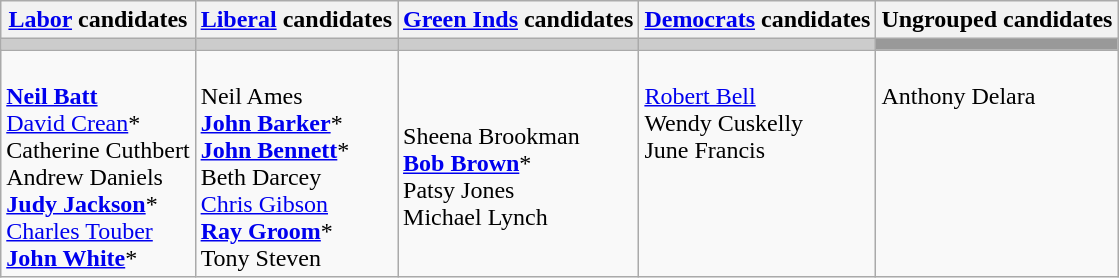<table class="wikitable">
<tr>
<th><a href='#'>Labor</a> candidates</th>
<th><a href='#'>Liberal</a> candidates</th>
<th><a href='#'>Green Inds</a> candidates</th>
<th><a href='#'>Democrats</a> candidates</th>
<th>Ungrouped candidates</th>
</tr>
<tr bgcolor="#cccccc">
<td></td>
<td></td>
<td></td>
<td></td>
<td bgcolor="#999999"></td>
</tr>
<tr>
<td><br><strong><a href='#'>Neil Batt</a></strong><br>
<a href='#'>David Crean</a>*<br>
Catherine Cuthbert<br>
Andrew Daniels<br>
<strong><a href='#'>Judy Jackson</a></strong>*<br>
<a href='#'>Charles Touber</a><br>
<strong><a href='#'>John White</a></strong>*</td>
<td><br>Neil Ames<br>
<strong><a href='#'>John Barker</a></strong>*<br>
<strong><a href='#'>John Bennett</a></strong>*<br>
Beth Darcey<br>
<a href='#'>Chris Gibson</a><br>
<strong><a href='#'>Ray Groom</a></strong>*<br>
Tony Steven</td>
<td><br>Sheena Brookman<br>
<strong><a href='#'>Bob Brown</a></strong>*<br>
Patsy Jones<br>
Michael Lynch</td>
<td valign=top><br><a href='#'>Robert Bell</a><br>
Wendy Cuskelly<br>
June Francis</td>
<td valign=top><br>Anthony Delara</td>
</tr>
</table>
